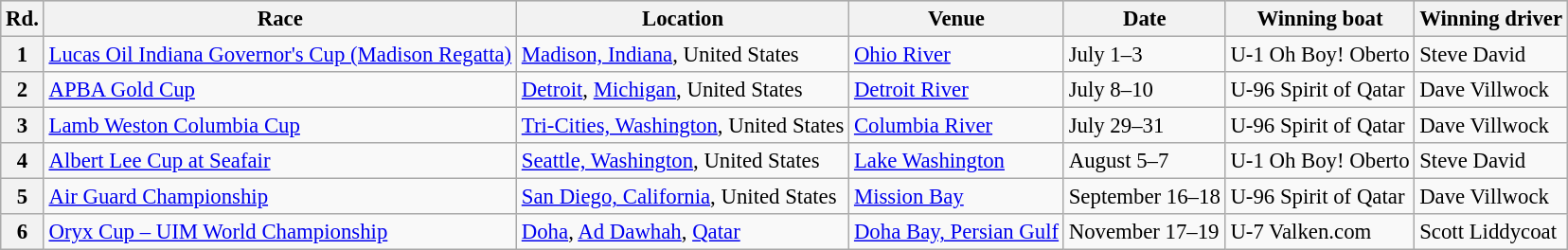<table class="wikitable sortable" style="font-size: 95%">
<tr style="background:#CCCCCC;">
<th>Rd.</th>
<th>Race</th>
<th>Location</th>
<th>Venue</th>
<th>Date</th>
<th>Winning boat</th>
<th>Winning driver</th>
</tr>
<tr>
<th>1</th>
<td><a href='#'>Lucas Oil Indiana Governor's Cup (Madison Regatta)</a></td>
<td><a href='#'>Madison, Indiana</a>, United States</td>
<td><a href='#'>Ohio River</a></td>
<td>July 1–3</td>
<td>U-1 Oh Boy! Oberto</td>
<td>Steve David</td>
</tr>
<tr>
<th>2</th>
<td><a href='#'>APBA Gold Cup</a></td>
<td><a href='#'>Detroit</a>, <a href='#'>Michigan</a>, United States</td>
<td><a href='#'>Detroit River</a></td>
<td>July 8–10</td>
<td>U-96 Spirit of Qatar</td>
<td>Dave Villwock</td>
</tr>
<tr>
<th>3</th>
<td><a href='#'>Lamb Weston Columbia Cup</a></td>
<td><a href='#'>Tri-Cities, Washington</a>, United States</td>
<td><a href='#'>Columbia River</a></td>
<td>July 29–31</td>
<td>U-96 Spirit of Qatar</td>
<td>Dave Villwock</td>
</tr>
<tr>
<th>4</th>
<td><a href='#'>Albert Lee Cup at Seafair</a></td>
<td><a href='#'>Seattle, Washington</a>, United States</td>
<td><a href='#'>Lake Washington</a></td>
<td>August 5–7</td>
<td>U-1 Oh Boy! Oberto</td>
<td>Steve David</td>
</tr>
<tr>
<th>5</th>
<td><a href='#'>Air Guard Championship</a></td>
<td><a href='#'>San Diego, California</a>, United States</td>
<td><a href='#'>Mission Bay</a></td>
<td>September 16–18</td>
<td>U-96 Spirit of Qatar</td>
<td>Dave Villwock</td>
</tr>
<tr>
<th>6</th>
<td><a href='#'>Oryx Cup – UIM World Championship</a></td>
<td><a href='#'>Doha</a>, <a href='#'>Ad Dawhah</a>, <a href='#'>Qatar</a></td>
<td><a href='#'>Doha Bay, Persian Gulf</a></td>
<td>November 17–19</td>
<td>U-7 Valken.com</td>
<td>Scott Liddycoat</td>
</tr>
</table>
